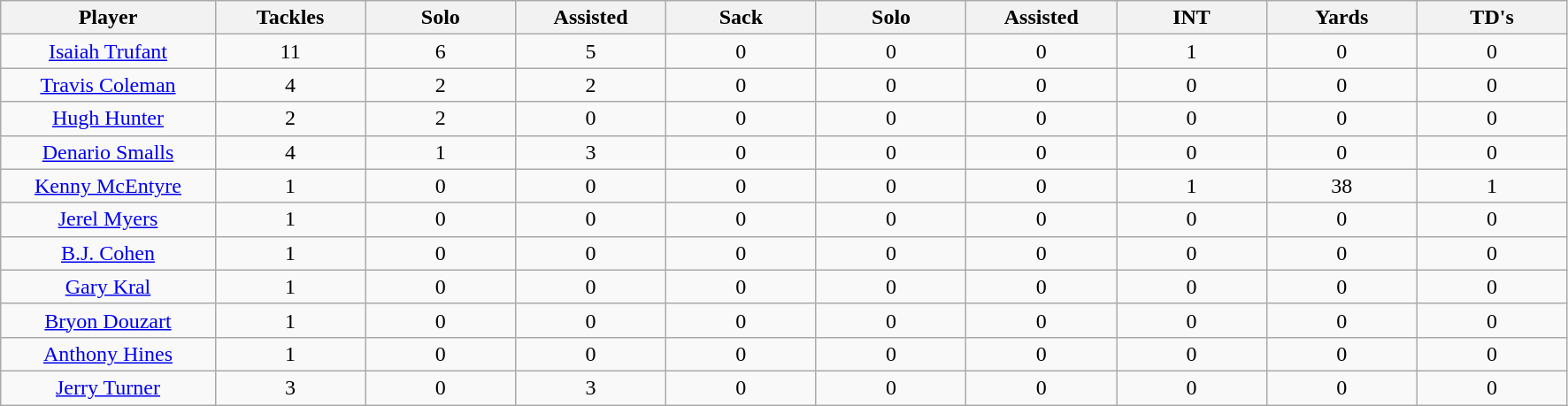<table class="wikitable sortable">
<tr>
<th bgcolor="#DDDDFF" width="10%">Player</th>
<th bgcolor="#DDDDFF" width="7%">Tackles</th>
<th bgcolor="#DDDDFF" width="7%">Solo</th>
<th bgcolor="#DDDDFF" width="7%">Assisted</th>
<th bgcolor="#DDDDFF" width="7%">Sack</th>
<th bgcolor="#DDDDFF" width="7%">Solo</th>
<th bgcolor="#DDDDFF" width="7%">Assisted</th>
<th bgcolor="#DDDDFF" width="7%">INT</th>
<th bgcolor="#DDDDFF" width="7%">Yards</th>
<th bgcolor="#DDDDFF" width="7%">TD's</th>
</tr>
<tr align="center">
<td><a href='#'>Isaiah Trufant</a></td>
<td>11</td>
<td>6</td>
<td>5</td>
<td>0</td>
<td>0</td>
<td>0</td>
<td>1</td>
<td>0</td>
<td>0</td>
</tr>
<tr align="center">
<td><a href='#'>Travis Coleman</a></td>
<td>4</td>
<td>2</td>
<td>2</td>
<td>0</td>
<td>0</td>
<td>0</td>
<td>0</td>
<td>0</td>
<td>0</td>
</tr>
<tr align="center">
<td><a href='#'>Hugh Hunter</a></td>
<td>2</td>
<td>2</td>
<td>0</td>
<td>0</td>
<td>0</td>
<td>0</td>
<td>0</td>
<td>0</td>
<td>0</td>
</tr>
<tr align="center">
<td><a href='#'>Denario Smalls</a></td>
<td>4</td>
<td>1</td>
<td>3</td>
<td>0</td>
<td>0</td>
<td>0</td>
<td>0</td>
<td>0</td>
<td>0</td>
</tr>
<tr align="center">
<td><a href='#'>Kenny McEntyre</a></td>
<td>1</td>
<td>0</td>
<td>0</td>
<td>0</td>
<td>0</td>
<td>0</td>
<td>1</td>
<td>38</td>
<td>1</td>
</tr>
<tr align="center">
<td><a href='#'>Jerel Myers</a></td>
<td>1</td>
<td>0</td>
<td>0</td>
<td>0</td>
<td>0</td>
<td>0</td>
<td>0</td>
<td>0</td>
<td>0</td>
</tr>
<tr align="center">
<td><a href='#'>B.J. Cohen</a></td>
<td>1</td>
<td>0</td>
<td>0</td>
<td>0</td>
<td>0</td>
<td>0</td>
<td>0</td>
<td>0</td>
<td>0</td>
</tr>
<tr align="center">
<td><a href='#'>Gary Kral</a></td>
<td>1</td>
<td>0</td>
<td>0</td>
<td>0</td>
<td>0</td>
<td>0</td>
<td>0</td>
<td>0</td>
<td>0</td>
</tr>
<tr align="center">
<td><a href='#'>Bryon Douzart</a></td>
<td>1</td>
<td>0</td>
<td>0</td>
<td>0</td>
<td>0</td>
<td>0</td>
<td>0</td>
<td>0</td>
<td>0</td>
</tr>
<tr align="center">
<td><a href='#'>Anthony Hines</a></td>
<td>1</td>
<td>0</td>
<td>0</td>
<td>0</td>
<td>0</td>
<td>0</td>
<td>0</td>
<td>0</td>
<td>0</td>
</tr>
<tr align="center">
<td><a href='#'>Jerry Turner</a></td>
<td>3</td>
<td>0</td>
<td>3</td>
<td>0</td>
<td>0</td>
<td>0</td>
<td>0</td>
<td>0</td>
<td>0</td>
</tr>
</table>
